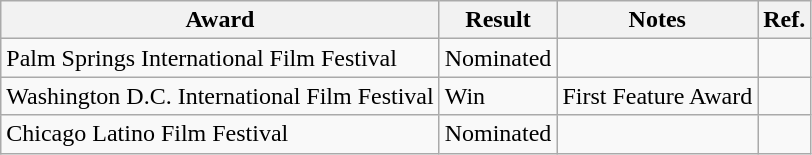<table class="wikitable">
<tr>
<th>Award</th>
<th>Result</th>
<th>Notes</th>
<th>Ref.</th>
</tr>
<tr>
<td>Palm Springs International Film Festival</td>
<td>Nominated</td>
<td></td>
<td></td>
</tr>
<tr>
<td>Washington D.C. International Film Festival</td>
<td>Win</td>
<td>First Feature Award</td>
<td></td>
</tr>
<tr>
<td>Chicago Latino Film Festival</td>
<td>Nominated</td>
<td></td>
<td></td>
</tr>
</table>
